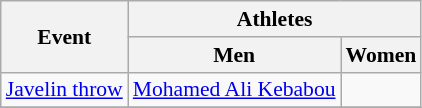<table class=wikitable style="font-size:90%">
<tr>
<th rowspan=2>Event</th>
<th colspan=2>Athletes</th>
</tr>
<tr>
<th>Men</th>
<th>Women</th>
</tr>
<tr>
<td><a href='#'>Javelin throw</a></td>
<td><a href='#'>Mohamed Ali Kebabou</a></td>
<td></td>
</tr>
<tr>
</tr>
</table>
